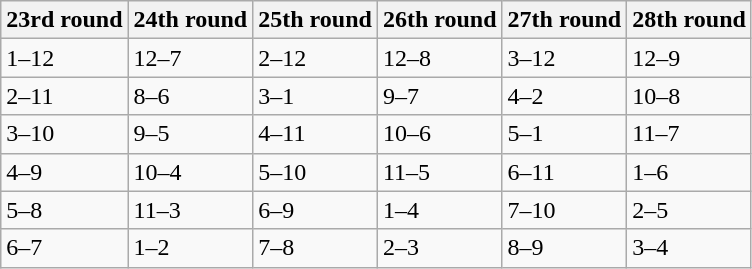<table class="wikitable">
<tr>
<th>23rd round</th>
<th>24th round</th>
<th>25th round</th>
<th>26th round</th>
<th>27th round</th>
<th>28th round</th>
</tr>
<tr>
<td>1–12</td>
<td>12–7</td>
<td>2–12</td>
<td>12–8</td>
<td>3–12</td>
<td>12–9</td>
</tr>
<tr>
<td>2–11</td>
<td>8–6</td>
<td>3–1</td>
<td>9–7</td>
<td>4–2</td>
<td>10–8</td>
</tr>
<tr>
<td>3–10</td>
<td>9–5</td>
<td>4–11</td>
<td>10–6</td>
<td>5–1</td>
<td>11–7</td>
</tr>
<tr>
<td>4–9</td>
<td>10–4</td>
<td>5–10</td>
<td>11–5</td>
<td>6–11</td>
<td>1–6</td>
</tr>
<tr>
<td>5–8</td>
<td>11–3</td>
<td>6–9</td>
<td>1–4</td>
<td>7–10</td>
<td>2–5</td>
</tr>
<tr>
<td>6–7</td>
<td>1–2</td>
<td>7–8</td>
<td>2–3</td>
<td>8–9</td>
<td>3–4</td>
</tr>
</table>
